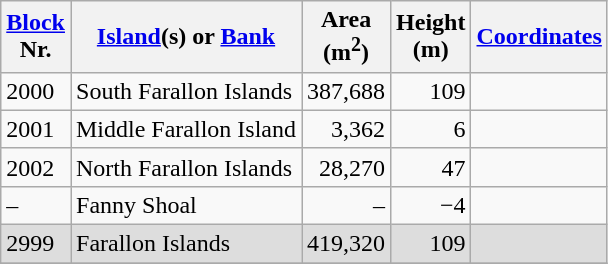<table class="wikitable sortable">
<tr>
<th scope="col"><a href='#'>Block</a><br>Nr.</th>
<th scope="col"><a href='#'>Island</a>(s) or <a href='#'>Bank</a></th>
<th scope="col">Area<br>(m<sup>2</sup>)</th>
<th scope="col">Height<br>(m)</th>
<th scope="col" class="unsortable"><a href='#'>Coordinates</a></th>
</tr>
<tr>
<td>2000</td>
<td>South Farallon Islands</td>
<td style="text-align:right">387,688</td>
<td style="text-align:right">109</td>
<td></td>
</tr>
<tr>
<td>2001</td>
<td>Middle Farallon Island</td>
<td style="text-align:right">3,362</td>
<td style="text-align:right">6</td>
<td></td>
</tr>
<tr>
<td>2002</td>
<td>North Farallon Islands</td>
<td style="text-align:right">28,270</td>
<td style="text-align:right">47</td>
<td></td>
</tr>
<tr>
<td>–</td>
<td>Fanny Shoal</td>
<td style="text-align:right">–</td>
<td style="text-align:right">−4</td>
<td></td>
</tr>
<tr style="background: #DDD;" class="sortbottom">
<td>2999</td>
<td>Farallon Islands</td>
<td style="text-align:right">419,320</td>
<td style="text-align:right">109</td>
<td> </td>
</tr>
<tr>
</tr>
</table>
